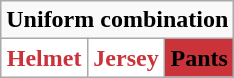<table class="wikitable"  style="display: inline-table;">
<tr>
<td align="center" Colspan="3"><strong>Uniform combination</strong></td>
</tr>
<tr align="center">
<td style="background:white; color:#cb333b"><strong>Helmet</strong></td>
<td style="background:white; color:#cb333b"><strong>Jersey</strong></td>
<td style="background:#cb333b; color:#000000"><strong>Pants</strong></td>
</tr>
</table>
